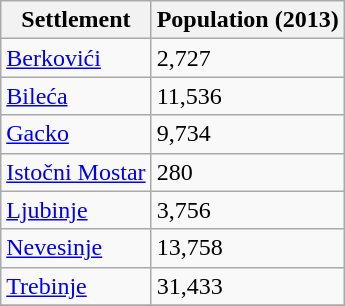<table class="wikitable sortable">
<tr>
<th>Settlement</th>
<th>Population (2013)</th>
</tr>
<tr>
<td><a href='#'>Berkovići</a></td>
<td>2,727</td>
</tr>
<tr>
<td><a href='#'>Bileća</a></td>
<td>11,536</td>
</tr>
<tr>
<td><a href='#'>Gacko</a></td>
<td>9,734</td>
</tr>
<tr>
<td><a href='#'>Istočni Mostar</a></td>
<td>280</td>
</tr>
<tr>
<td><a href='#'>Ljubinje</a></td>
<td>3,756</td>
</tr>
<tr>
<td><a href='#'>Nevesinje</a></td>
<td>13,758</td>
</tr>
<tr>
<td><a href='#'>Trebinje</a></td>
<td>31,433</td>
</tr>
<tr>
</tr>
</table>
